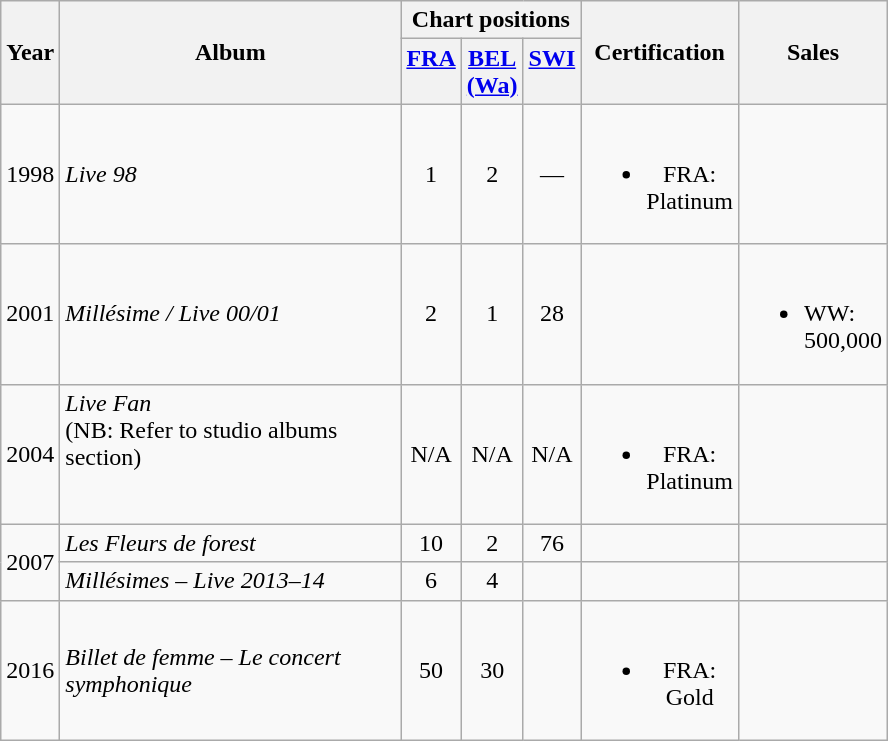<table class="wikitable">
<tr>
<th rowspan="2">Year</th>
<th rowspan="2" width="220">Album</th>
<th colspan="3">Chart positions</th>
<th rowspan="2" width="80">Certification</th>
<th rowspan="2" width="80">Sales</th>
</tr>
<tr>
<th width="30" valign="top" align="center"><a href='#'>FRA</a><br></th>
<th width="30" valign="top" align="center"><a href='#'>BEL (Wa)</a><br></th>
<th width="30" valign="top" align="center"><a href='#'>SWI</a><br></th>
</tr>
<tr>
<td>1998</td>
<td align="left"><em>Live 98</em></td>
<td align="center">1</td>
<td align="center">2</td>
<td align="center">—</td>
<td align="center"><br><ul><li>FRA: Platinum</li></ul></td>
<td></td>
</tr>
<tr>
<td>2001</td>
<td align="left"><em>Millésime / Live 00/01</em></td>
<td align="center">2</td>
<td align="center">1</td>
<td align="center">28</td>
<td align="center"></td>
<td><br><ul><li>WW: 500,000</li></ul></td>
</tr>
<tr>
<td>2004</td>
<td valign="top" align="left"><em>Live Fan</em><br>(NB: Refer to studio albums section)</td>
<td align="center">N/A</td>
<td align="center">N/A</td>
<td align="center">N/A</td>
<td align="center"><br><ul><li>FRA: Platinum</li></ul></td>
<td></td>
</tr>
<tr>
<td rowspan="2">2007</td>
<td valign="top" align="left"><em>Les Fleurs de forest</em></td>
<td align="center">10</td>
<td align="center">2</td>
<td align="center">76</td>
<td align="center"></td>
<td></td>
</tr>
<tr>
<td align="left"><em>Millésimes – Live 2013–14</em></td>
<td align="center">6</td>
<td align="center">4</td>
<td align="center"></td>
<td align="center"></td>
<td></td>
</tr>
<tr>
<td>2016</td>
<td align="left"><em>Billet de femme – Le concert symphonique</em></td>
<td align="center">50<br></td>
<td align="center">30</td>
<td align="center"></td>
<td align="center"><br><ul><li>FRA: Gold</li></ul></td>
<td></td>
</tr>
</table>
